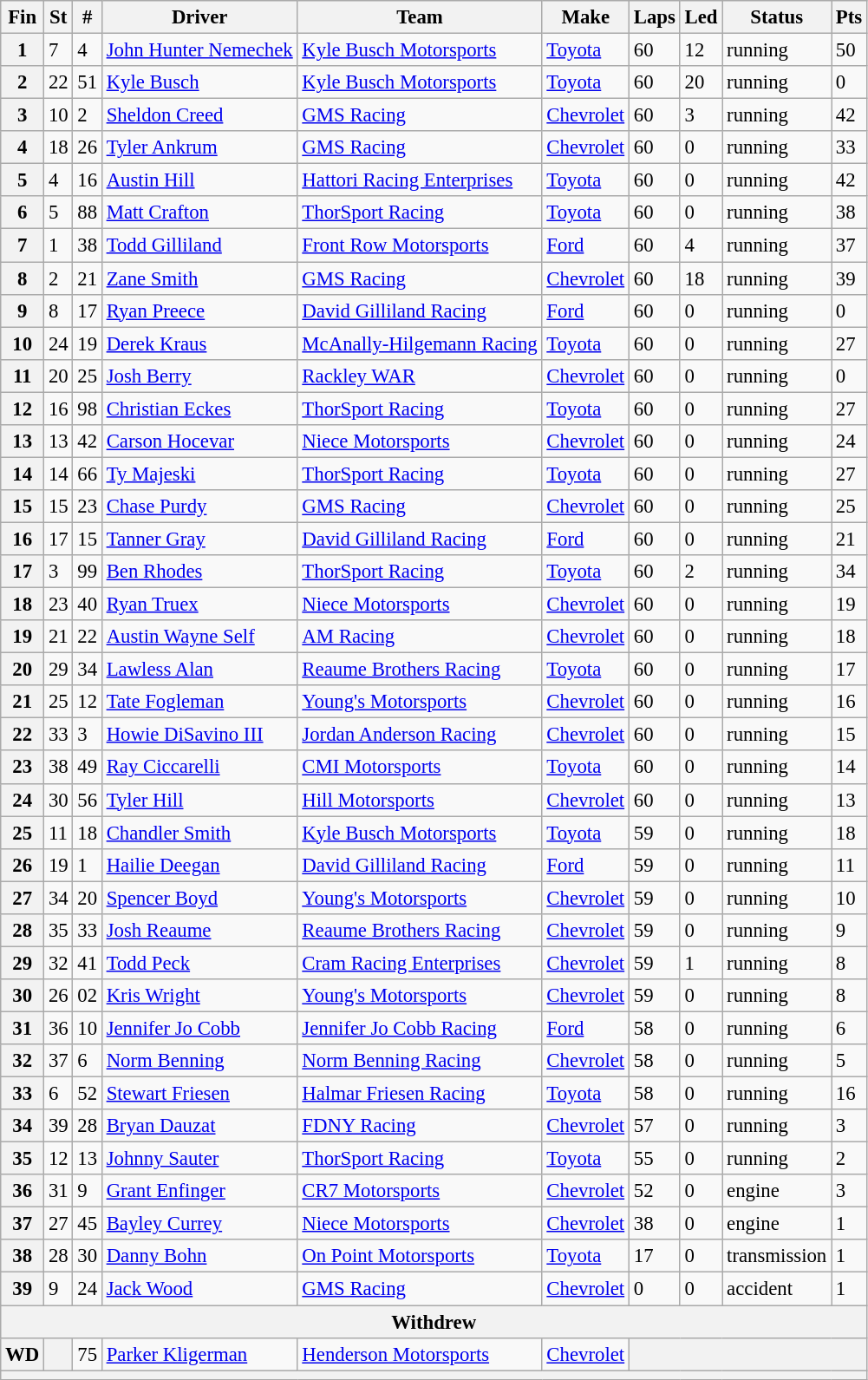<table class="wikitable" style="font-size:95%">
<tr>
<th>Fin</th>
<th>St</th>
<th>#</th>
<th>Driver</th>
<th>Team</th>
<th>Make</th>
<th>Laps</th>
<th>Led</th>
<th>Status</th>
<th>Pts</th>
</tr>
<tr>
<th>1</th>
<td>7</td>
<td>4</td>
<td><a href='#'>John Hunter Nemechek</a></td>
<td><a href='#'>Kyle Busch Motorsports</a></td>
<td><a href='#'>Toyota</a></td>
<td>60</td>
<td>12</td>
<td>running</td>
<td>50</td>
</tr>
<tr>
<th>2</th>
<td>22</td>
<td>51</td>
<td><a href='#'>Kyle Busch</a></td>
<td><a href='#'>Kyle Busch Motorsports</a></td>
<td><a href='#'>Toyota</a></td>
<td>60</td>
<td>20</td>
<td>running</td>
<td>0</td>
</tr>
<tr>
<th>3</th>
<td>10</td>
<td>2</td>
<td><a href='#'>Sheldon Creed</a></td>
<td><a href='#'>GMS Racing</a></td>
<td><a href='#'>Chevrolet</a></td>
<td>60</td>
<td>3</td>
<td>running</td>
<td>42</td>
</tr>
<tr>
<th>4</th>
<td>18</td>
<td>26</td>
<td><a href='#'>Tyler Ankrum</a></td>
<td><a href='#'>GMS Racing</a></td>
<td><a href='#'>Chevrolet</a></td>
<td>60</td>
<td>0</td>
<td>running</td>
<td>33</td>
</tr>
<tr>
<th>5</th>
<td>4</td>
<td>16</td>
<td><a href='#'>Austin Hill</a></td>
<td><a href='#'>Hattori Racing Enterprises</a></td>
<td><a href='#'>Toyota</a></td>
<td>60</td>
<td>0</td>
<td>running</td>
<td>42</td>
</tr>
<tr>
<th>6</th>
<td>5</td>
<td>88</td>
<td><a href='#'>Matt Crafton</a></td>
<td><a href='#'>ThorSport Racing</a></td>
<td><a href='#'>Toyota</a></td>
<td>60</td>
<td>0</td>
<td>running</td>
<td>38</td>
</tr>
<tr>
<th>7</th>
<td>1</td>
<td>38</td>
<td><a href='#'>Todd Gilliland</a></td>
<td><a href='#'>Front Row Motorsports</a></td>
<td><a href='#'>Ford</a></td>
<td>60</td>
<td>4</td>
<td>running</td>
<td>37</td>
</tr>
<tr>
<th>8</th>
<td>2</td>
<td>21</td>
<td><a href='#'>Zane Smith</a></td>
<td><a href='#'>GMS Racing</a></td>
<td><a href='#'>Chevrolet</a></td>
<td>60</td>
<td>18</td>
<td>running</td>
<td>39</td>
</tr>
<tr>
<th>9</th>
<td>8</td>
<td>17</td>
<td><a href='#'>Ryan Preece</a></td>
<td><a href='#'>David Gilliland Racing</a></td>
<td><a href='#'>Ford</a></td>
<td>60</td>
<td>0</td>
<td>running</td>
<td>0</td>
</tr>
<tr>
<th>10</th>
<td>24</td>
<td>19</td>
<td><a href='#'>Derek Kraus</a></td>
<td><a href='#'>McAnally-Hilgemann Racing</a></td>
<td><a href='#'>Toyota</a></td>
<td>60</td>
<td>0</td>
<td>running</td>
<td>27</td>
</tr>
<tr>
<th>11</th>
<td>20</td>
<td>25</td>
<td><a href='#'>Josh Berry</a></td>
<td><a href='#'>Rackley WAR</a></td>
<td><a href='#'>Chevrolet</a></td>
<td>60</td>
<td>0</td>
<td>running</td>
<td>0</td>
</tr>
<tr>
<th>12</th>
<td>16</td>
<td>98</td>
<td><a href='#'>Christian Eckes</a></td>
<td><a href='#'>ThorSport Racing</a></td>
<td><a href='#'>Toyota</a></td>
<td>60</td>
<td>0</td>
<td>running</td>
<td>27</td>
</tr>
<tr>
<th>13</th>
<td>13</td>
<td>42</td>
<td><a href='#'>Carson Hocevar</a></td>
<td><a href='#'>Niece Motorsports</a></td>
<td><a href='#'>Chevrolet</a></td>
<td>60</td>
<td>0</td>
<td>running</td>
<td>24</td>
</tr>
<tr>
<th>14</th>
<td>14</td>
<td>66</td>
<td><a href='#'>Ty Majeski</a></td>
<td><a href='#'>ThorSport Racing</a></td>
<td><a href='#'>Toyota</a></td>
<td>60</td>
<td>0</td>
<td>running</td>
<td>27</td>
</tr>
<tr>
<th>15</th>
<td>15</td>
<td>23</td>
<td><a href='#'>Chase Purdy</a></td>
<td><a href='#'>GMS Racing</a></td>
<td><a href='#'>Chevrolet</a></td>
<td>60</td>
<td>0</td>
<td>running</td>
<td>25</td>
</tr>
<tr>
<th>16</th>
<td>17</td>
<td>15</td>
<td><a href='#'>Tanner Gray</a></td>
<td><a href='#'>David Gilliland Racing</a></td>
<td><a href='#'>Ford</a></td>
<td>60</td>
<td>0</td>
<td>running</td>
<td>21</td>
</tr>
<tr>
<th>17</th>
<td>3</td>
<td>99</td>
<td><a href='#'>Ben Rhodes</a></td>
<td><a href='#'>ThorSport Racing</a></td>
<td><a href='#'>Toyota</a></td>
<td>60</td>
<td>2</td>
<td>running</td>
<td>34</td>
</tr>
<tr>
<th>18</th>
<td>23</td>
<td>40</td>
<td><a href='#'>Ryan Truex</a></td>
<td><a href='#'>Niece Motorsports</a></td>
<td><a href='#'>Chevrolet</a></td>
<td>60</td>
<td>0</td>
<td>running</td>
<td>19</td>
</tr>
<tr>
<th>19</th>
<td>21</td>
<td>22</td>
<td><a href='#'>Austin Wayne Self</a></td>
<td><a href='#'>AM Racing</a></td>
<td><a href='#'>Chevrolet</a></td>
<td>60</td>
<td>0</td>
<td>running</td>
<td>18</td>
</tr>
<tr>
<th>20</th>
<td>29</td>
<td>34</td>
<td><a href='#'>Lawless Alan</a></td>
<td><a href='#'>Reaume Brothers Racing</a></td>
<td><a href='#'>Toyota</a></td>
<td>60</td>
<td>0</td>
<td>running</td>
<td>17</td>
</tr>
<tr>
<th>21</th>
<td>25</td>
<td>12</td>
<td><a href='#'>Tate Fogleman</a></td>
<td><a href='#'>Young's Motorsports</a></td>
<td><a href='#'>Chevrolet</a></td>
<td>60</td>
<td>0</td>
<td>running</td>
<td>16</td>
</tr>
<tr>
<th>22</th>
<td>33</td>
<td>3</td>
<td><a href='#'>Howie DiSavino III</a></td>
<td><a href='#'>Jordan Anderson Racing</a></td>
<td><a href='#'>Chevrolet</a></td>
<td>60</td>
<td>0</td>
<td>running</td>
<td>15</td>
</tr>
<tr>
<th>23</th>
<td>38</td>
<td>49</td>
<td><a href='#'>Ray Ciccarelli</a></td>
<td><a href='#'>CMI Motorsports</a></td>
<td><a href='#'>Toyota</a></td>
<td>60</td>
<td>0</td>
<td>running</td>
<td>14</td>
</tr>
<tr>
<th>24</th>
<td>30</td>
<td>56</td>
<td><a href='#'>Tyler Hill</a></td>
<td><a href='#'>Hill Motorsports</a></td>
<td><a href='#'>Chevrolet</a></td>
<td>60</td>
<td>0</td>
<td>running</td>
<td>13</td>
</tr>
<tr>
<th>25</th>
<td>11</td>
<td>18</td>
<td><a href='#'>Chandler Smith</a></td>
<td><a href='#'>Kyle Busch Motorsports</a></td>
<td><a href='#'>Toyota</a></td>
<td>59</td>
<td>0</td>
<td>running</td>
<td>18</td>
</tr>
<tr>
<th>26</th>
<td>19</td>
<td>1</td>
<td><a href='#'>Hailie Deegan</a></td>
<td><a href='#'>David Gilliland Racing</a></td>
<td><a href='#'>Ford</a></td>
<td>59</td>
<td>0</td>
<td>running</td>
<td>11</td>
</tr>
<tr>
<th>27</th>
<td>34</td>
<td>20</td>
<td><a href='#'>Spencer Boyd</a></td>
<td><a href='#'>Young's Motorsports</a></td>
<td><a href='#'>Chevrolet</a></td>
<td>59</td>
<td>0</td>
<td>running</td>
<td>10</td>
</tr>
<tr>
<th>28</th>
<td>35</td>
<td>33</td>
<td><a href='#'>Josh Reaume</a></td>
<td><a href='#'>Reaume Brothers Racing</a></td>
<td><a href='#'>Chevrolet</a></td>
<td>59</td>
<td>0</td>
<td>running</td>
<td>9</td>
</tr>
<tr>
<th>29</th>
<td>32</td>
<td>41</td>
<td><a href='#'>Todd Peck</a></td>
<td><a href='#'>Cram Racing Enterprises</a></td>
<td><a href='#'>Chevrolet</a></td>
<td>59</td>
<td>1</td>
<td>running</td>
<td>8</td>
</tr>
<tr>
<th>30</th>
<td>26</td>
<td>02</td>
<td><a href='#'>Kris Wright</a></td>
<td><a href='#'>Young's Motorsports</a></td>
<td><a href='#'>Chevrolet</a></td>
<td>59</td>
<td>0</td>
<td>running</td>
<td>8</td>
</tr>
<tr>
<th>31</th>
<td>36</td>
<td>10</td>
<td><a href='#'>Jennifer Jo Cobb</a></td>
<td><a href='#'>Jennifer Jo Cobb Racing</a></td>
<td><a href='#'>Ford</a></td>
<td>58</td>
<td>0</td>
<td>running</td>
<td>6</td>
</tr>
<tr>
<th>32</th>
<td>37</td>
<td>6</td>
<td><a href='#'>Norm Benning</a></td>
<td><a href='#'>Norm Benning Racing</a></td>
<td><a href='#'>Chevrolet</a></td>
<td>58</td>
<td>0</td>
<td>running</td>
<td>5</td>
</tr>
<tr>
<th>33</th>
<td>6</td>
<td>52</td>
<td><a href='#'>Stewart Friesen</a></td>
<td><a href='#'>Halmar Friesen Racing</a></td>
<td><a href='#'>Toyota</a></td>
<td>58</td>
<td>0</td>
<td>running</td>
<td>16</td>
</tr>
<tr>
<th>34</th>
<td>39</td>
<td>28</td>
<td><a href='#'>Bryan Dauzat</a></td>
<td><a href='#'>FDNY Racing</a></td>
<td><a href='#'>Chevrolet</a></td>
<td>57</td>
<td>0</td>
<td>running</td>
<td>3</td>
</tr>
<tr>
<th>35</th>
<td>12</td>
<td>13</td>
<td><a href='#'>Johnny Sauter</a></td>
<td><a href='#'>ThorSport Racing</a></td>
<td><a href='#'>Toyota</a></td>
<td>55</td>
<td>0</td>
<td>running</td>
<td>2</td>
</tr>
<tr>
<th>36</th>
<td>31</td>
<td>9</td>
<td><a href='#'>Grant Enfinger</a></td>
<td><a href='#'>CR7 Motorsports</a></td>
<td><a href='#'>Chevrolet</a></td>
<td>52</td>
<td>0</td>
<td>engine</td>
<td>3</td>
</tr>
<tr>
<th>37</th>
<td>27</td>
<td>45</td>
<td><a href='#'>Bayley Currey</a></td>
<td><a href='#'>Niece Motorsports</a></td>
<td><a href='#'>Chevrolet</a></td>
<td>38</td>
<td>0</td>
<td>engine</td>
<td>1</td>
</tr>
<tr>
<th>38</th>
<td>28</td>
<td>30</td>
<td><a href='#'>Danny Bohn</a></td>
<td><a href='#'>On Point Motorsports</a></td>
<td><a href='#'>Toyota</a></td>
<td>17</td>
<td>0</td>
<td>transmission</td>
<td>1</td>
</tr>
<tr>
<th>39</th>
<td>9</td>
<td>24</td>
<td><a href='#'>Jack Wood</a></td>
<td><a href='#'>GMS Racing</a></td>
<td><a href='#'>Chevrolet</a></td>
<td>0</td>
<td>0</td>
<td>accident</td>
<td>1</td>
</tr>
<tr>
<th colspan="10">Withdrew</th>
</tr>
<tr>
<th>WD</th>
<th></th>
<td>75</td>
<td><a href='#'>Parker Kligerman</a></td>
<td><a href='#'>Henderson Motorsports</a></td>
<td><a href='#'>Chevrolet</a></td>
<th colspan="4"></th>
</tr>
<tr>
<th colspan="10"></th>
</tr>
</table>
